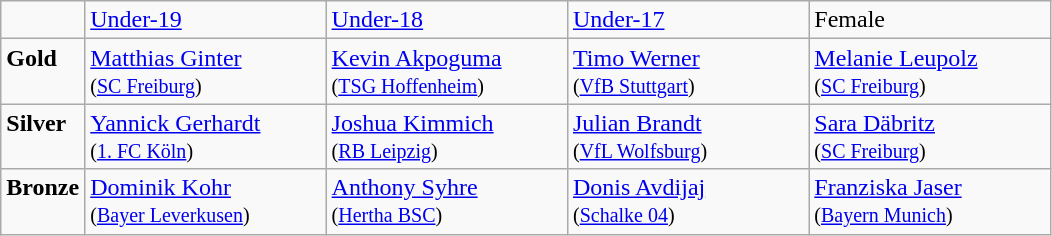<table class="wikitable">
<tr>
<td></td>
<td width="23%"><a href='#'>Under-19</a></td>
<td width="23%"><a href='#'>Under-18</a></td>
<td width="23%"><a href='#'>Under-17</a></td>
<td width="23%">Female</td>
</tr>
<tr>
<td valign="top"><strong>Gold</strong></td>
<td><a href='#'>Matthias Ginter</a> <br><small>(<a href='#'>SC Freiburg</a>)</small></td>
<td><a href='#'>Kevin Akpoguma</a><br><small>(<a href='#'>TSG Hoffenheim</a>)</small></td>
<td><a href='#'>Timo Werner</a> <br><small>(<a href='#'>VfB Stuttgart</a>)</small></td>
<td><a href='#'>Melanie Leupolz</a> <br><small>(<a href='#'>SC Freiburg</a>)</small></td>
</tr>
<tr>
<td valign="top"><strong>Silver</strong></td>
<td><a href='#'>Yannick Gerhardt</a> <br><small>(<a href='#'>1. FC Köln</a>)</small></td>
<td><a href='#'>Joshua Kimmich</a> <br><small>(<a href='#'>RB Leipzig</a>)</small></td>
<td><a href='#'>Julian Brandt</a> <br><small>(<a href='#'>VfL Wolfsburg</a>)</small></td>
<td><a href='#'>Sara Däbritz</a> <br><small>(<a href='#'>SC Freiburg</a>)</small></td>
</tr>
<tr>
<td valign="top"><strong>Bronze</strong></td>
<td><a href='#'>Dominik Kohr</a> <br><small>(<a href='#'>Bayer Leverkusen</a>)</small></td>
<td><a href='#'>Anthony Syhre</a> <br><small>(<a href='#'>Hertha BSC</a>)</small></td>
<td><a href='#'>Donis Avdijaj</a> <br><small>(<a href='#'>Schalke 04</a>)</small></td>
<td><a href='#'>Franziska Jaser</a> <br><small>(<a href='#'>Bayern Munich</a>)</small></td>
</tr>
</table>
